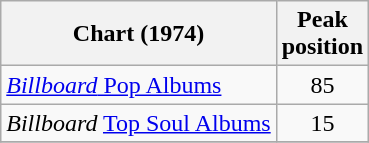<table class="wikitable">
<tr>
<th>Chart (1974)</th>
<th>Peak<br>position</th>
</tr>
<tr>
<td><a href='#'><em>Billboard</em> Pop Albums</a></td>
<td align=center>85</td>
</tr>
<tr>
<td><em>Billboard</em> <a href='#'>Top Soul Albums</a></td>
<td align=center>15</td>
</tr>
<tr>
</tr>
</table>
